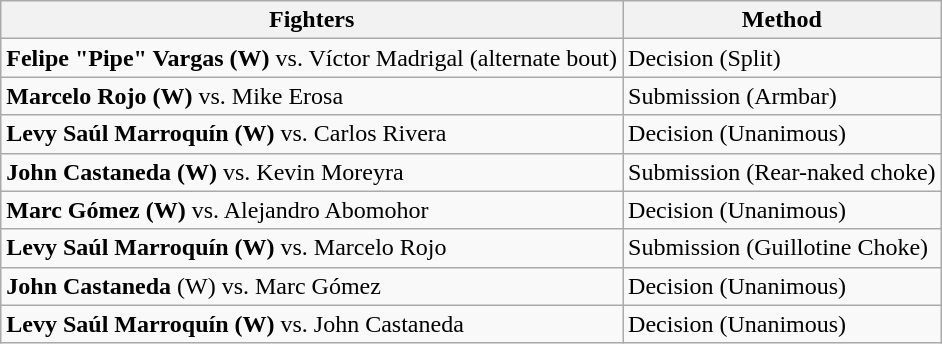<table class="wikitable">
<tr>
<th>Fighters</th>
<th>Method</th>
</tr>
<tr>
<td><strong>Felipe "Pipe" Vargas (W)</strong> vs. Víctor Madrigal (alternate bout)</td>
<td>Decision (Split)</td>
</tr>
<tr>
<td><strong>Marcelo Rojo (W)</strong> vs. Mike Erosa</td>
<td>Submission (Armbar)</td>
</tr>
<tr>
<td><strong>Levy Saúl Marroquín (W)</strong> vs. Carlos Rivera</td>
<td>Decision (Unanimous)</td>
</tr>
<tr>
<td><strong>John Castaneda (W)</strong> vs. Kevin Moreyra</td>
<td>Submission (Rear-naked choke)</td>
</tr>
<tr>
<td><strong>Marc Gómez (W)</strong> vs. Alejandro Abomohor</td>
<td>Decision (Unanimous)</td>
</tr>
<tr>
<td><strong>Levy Saúl Marroquín (W)</strong> vs. Marcelo Rojo</td>
<td>Submission (Guillotine Choke)</td>
</tr>
<tr>
<td><strong>John Castaneda</strong> (W) vs. Marc Gómez</td>
<td>Decision (Unanimous)</td>
</tr>
<tr>
<td><strong>Levy Saúl Marroquín (W)</strong> vs. John Castaneda</td>
<td>Decision (Unanimous)</td>
</tr>
</table>
